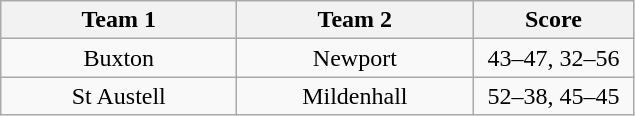<table class="wikitable" style="text-align: center">
<tr>
<th width=150>Team 1</th>
<th width=150>Team 2</th>
<th width=100>Score</th>
</tr>
<tr>
<td>Buxton</td>
<td>Newport</td>
<td>43–47, 32–56</td>
</tr>
<tr>
<td>St Austell</td>
<td>Mildenhall</td>
<td>52–38, 45–45</td>
</tr>
</table>
